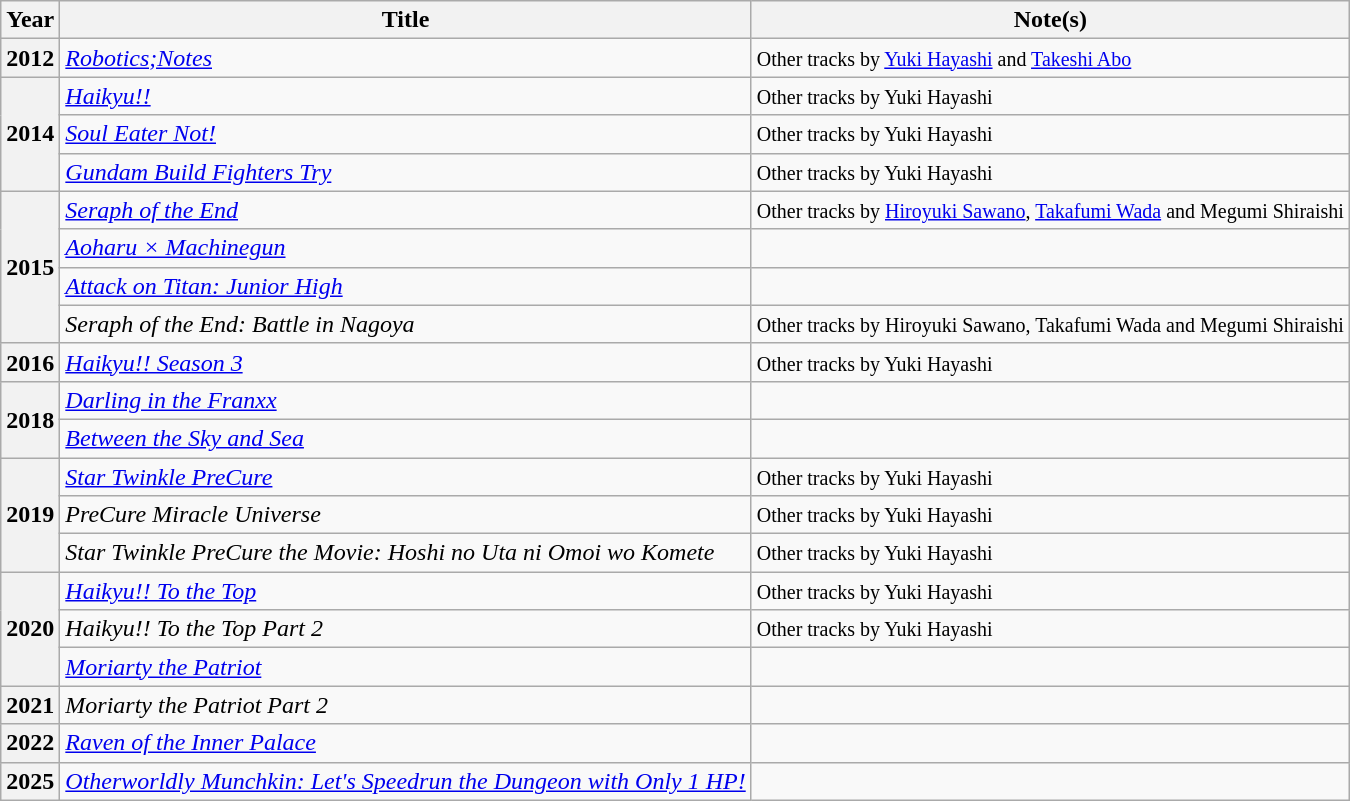<table class="wikitable sortable">
<tr>
<th>Year</th>
<th>Title</th>
<th class="unsortable">Note(s)</th>
</tr>
<tr>
<th>2012</th>
<td><em><a href='#'>Robotics;Notes</a></em></td>
<td><small>Other tracks by <a href='#'>Yuki Hayashi</a> and <a href='#'>Takeshi Abo</a></small></td>
</tr>
<tr>
<th rowspan="3">2014</th>
<td><em><a href='#'>Haikyu!!</a></em></td>
<td><small>Other tracks by Yuki Hayashi</small></td>
</tr>
<tr>
<td><em><a href='#'>Soul Eater Not!</a></em></td>
<td><small>Other tracks by Yuki Hayashi</small></td>
</tr>
<tr>
<td><em><a href='#'>Gundam Build Fighters Try</a></em></td>
<td><small>Other tracks by Yuki Hayashi</small></td>
</tr>
<tr>
<th rowspan="4">2015</th>
<td><em><a href='#'>Seraph of the End</a></em></td>
<td><small>Other tracks by <a href='#'>Hiroyuki Sawano</a>, <a href='#'>Takafumi Wada</a> and Megumi Shiraishi</small></td>
</tr>
<tr>
<td><em><a href='#'>Aoharu × Machinegun</a></em></td>
<td></td>
</tr>
<tr>
<td><em><a href='#'>Attack on Titan: Junior High</a></em></td>
<td></td>
</tr>
<tr>
<td><em>Seraph of the End: Battle in Nagoya</em></td>
<td><small>Other tracks by Hiroyuki Sawano, Takafumi Wada and Megumi Shiraishi</small></td>
</tr>
<tr>
<th>2016</th>
<td><em><a href='#'>Haikyu!! Season 3</a></em></td>
<td><small>Other tracks by Yuki Hayashi</small></td>
</tr>
<tr>
<th rowspan="2">2018</th>
<td><em><a href='#'>Darling in the Franxx</a></em></td>
<td></td>
</tr>
<tr>
<td><em><a href='#'>Between the Sky and Sea</a></em></td>
<td></td>
</tr>
<tr>
<th rowspan="3">2019</th>
<td><em><a href='#'>Star Twinkle PreCure</a></em></td>
<td><small>Other tracks by Yuki Hayashi</small></td>
</tr>
<tr>
<td><em>PreCure Miracle Universe</em></td>
<td><small>Other tracks by Yuki Hayashi</small></td>
</tr>
<tr>
<td><em>Star Twinkle PreCure the Movie: Hoshi no Uta ni Omoi wo Komete</em></td>
<td><small>Other tracks by Yuki Hayashi</small></td>
</tr>
<tr>
<th rowspan="3">2020</th>
<td><em><a href='#'>Haikyu!! To the Top</a></em></td>
<td><small>Other tracks by Yuki Hayashi</small></td>
</tr>
<tr>
<td><em>Haikyu!! To the Top Part 2</em></td>
<td><small>Other tracks by Yuki Hayashi</small></td>
</tr>
<tr>
<td><em><a href='#'>Moriarty the Patriot</a></em></td>
<td></td>
</tr>
<tr>
<th>2021</th>
<td><em>Moriarty the Patriot Part 2</em></td>
<td></td>
</tr>
<tr>
<th>2022</th>
<td><em><a href='#'>Raven of the Inner Palace</a></em></td>
<td></td>
</tr>
<tr>
<th>2025</th>
<td><em><a href='#'>Otherworldly Munchkin: Let's Speedrun the Dungeon with Only 1 HP!</a></em></td>
<td></td>
</tr>
</table>
